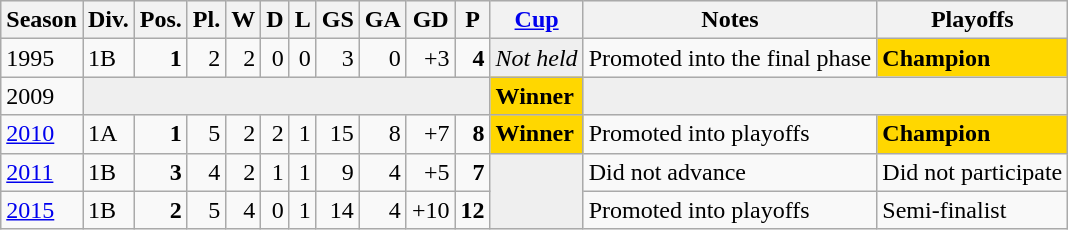<table class="wikitable">
<tr style="background:#efefef;">
<th>Season</th>
<th>Div.</th>
<th>Pos.</th>
<th>Pl.</th>
<th>W</th>
<th>D</th>
<th>L</th>
<th>GS</th>
<th>GA</th>
<th>GD</th>
<th>P</th>
<th><a href='#'>Cup</a></th>
<th>Notes</th>
<th>Playoffs</th>
</tr>
<tr>
<td>1995</td>
<td>1B</td>
<td align=right><strong>1</strong></td>
<td align=right>2</td>
<td align=right>2</td>
<td align=right>0</td>
<td align=right>0</td>
<td align=right>3</td>
<td align=right>0</td>
<td align=right>+3</td>
<td align=right><strong>4</strong></td>
<td bgcolor=EFEFEF><em>Not held</em></td>
<td>Promoted into the final phase</td>
<td bgcolor=gold><strong>Champion</strong></td>
</tr>
<tr>
<td>2009</td>
<td colspan="10" bgcolor=EFEFEF></td>
<td bgcolor=gold><strong>Winner</strong></td>
<td colspan=2 bgcolor=EFEFEF></td>
</tr>
<tr>
<td><a href='#'>2010</a></td>
<td>1A</td>
<td align=right><strong>1</strong></td>
<td align=right>5</td>
<td align=right>2</td>
<td align=right>2</td>
<td align=right>1</td>
<td align=right>15</td>
<td align=right>8</td>
<td align=right>+7</td>
<td align=right><strong>8</strong></td>
<td bgcolor=gold><strong>Winner</strong></td>
<td>Promoted into playoffs</td>
<td bgcolor=gold><strong>Champion</strong></td>
</tr>
<tr>
<td><a href='#'>2011</a></td>
<td>1B</td>
<td align=right><strong>3</strong></td>
<td align=right>4</td>
<td align=right>2</td>
<td align=right>1</td>
<td align=right>1</td>
<td align=right>9</td>
<td align=right>4</td>
<td align=right>+5</td>
<td align=right><strong>7</strong></td>
<td rowspan=2 bgcolor=#EFEFEF></td>
<td>Did not advance</td>
<td>Did not participate</td>
</tr>
<tr>
<td><a href='#'>2015</a></td>
<td>1B</td>
<td align=right><strong>2</strong></td>
<td align=right>5</td>
<td align=right>4</td>
<td align=right>0</td>
<td align=right>1</td>
<td align=right>14</td>
<td align=right>4</td>
<td align=right>+10</td>
<td align=right><strong>12</strong></td>
<td>Promoted into playoffs</td>
<td>Semi-finalist</td>
</tr>
</table>
